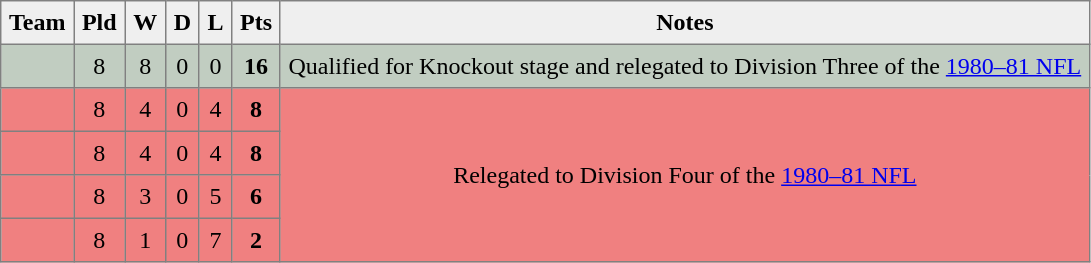<table style=border-collapse:collapse border=1 cellspacing=0 cellpadding=5>
<tr align=center bgcolor=#efefef>
<th>Team</th>
<th>Pld</th>
<th>W</th>
<th>D</th>
<th>L</th>
<th>Pts</th>
<th>Notes</th>
</tr>
<tr align=center style="background:#C1CDC1">
<td style="text-align:left;"> </td>
<td>8</td>
<td>8</td>
<td>0</td>
<td>0</td>
<td><strong>16</strong></td>
<td rowspan=1>Qualified for Knockout stage and relegated to Division Three of the <a href='#'>1980–81 NFL</a></td>
</tr>
<tr align=center style="background:#F08080">
<td style="text-align:left;"> </td>
<td>8</td>
<td>4</td>
<td>0</td>
<td>4</td>
<td><strong>8</strong></td>
<td rowspan=4>Relegated to Division Four of the <a href='#'>1980–81 NFL</a></td>
</tr>
<tr align=center style="background:#F08080">
<td style="text-align:left;"> </td>
<td>8</td>
<td>4</td>
<td>0</td>
<td>4</td>
<td><strong>8</strong></td>
</tr>
<tr align=center style="background:#F08080">
<td style="text-align:left;"> </td>
<td>8</td>
<td>3</td>
<td>0</td>
<td>5</td>
<td><strong>6</strong></td>
</tr>
<tr align=center style="background:#F08080">
<td style="text-align:left;"> </td>
<td>8</td>
<td>1</td>
<td>0</td>
<td>7</td>
<td><strong>2</strong></td>
</tr>
</table>
